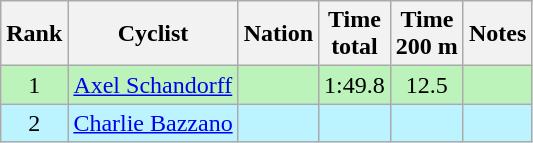<table class="wikitable sortable" style="text-align:center">
<tr>
<th>Rank</th>
<th>Cyclist</th>
<th>Nation</th>
<th>Time<br>total</th>
<th>Time<br>200 m</th>
<th>Notes</th>
</tr>
<tr bgcolor=bbf3bb>
<td>1</td>
<td align=left><a href='#'>Axel Schandorff</a></td>
<td align=left></td>
<td>1:49.8</td>
<td>12.5</td>
<td></td>
</tr>
<tr bgcolor=bbf3ff>
<td>2</td>
<td align=left><a href='#'>Charlie Bazzano</a></td>
<td align=left></td>
<td></td>
<td></td>
<td></td>
</tr>
</table>
